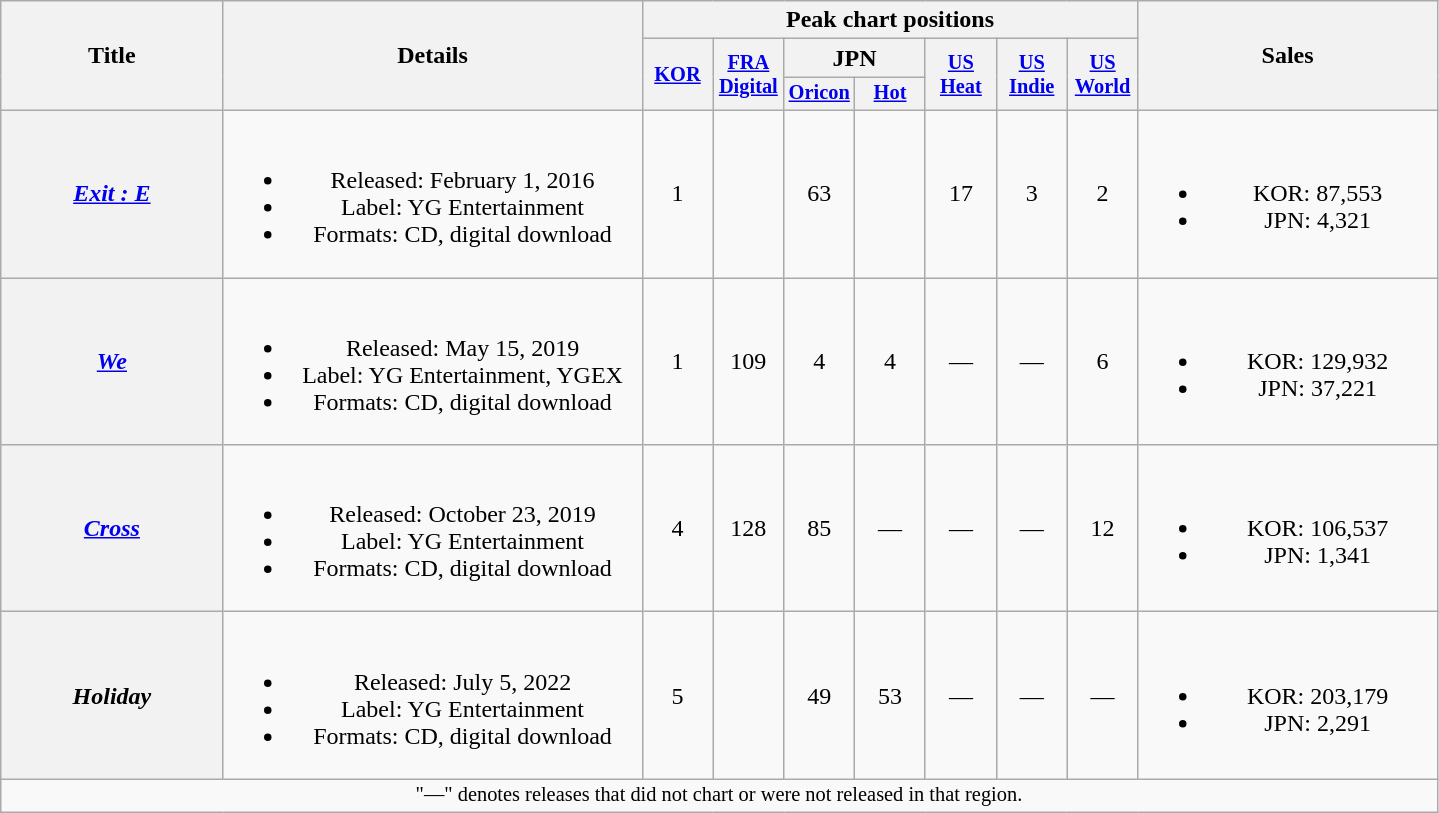<table class="wikitable plainrowheaders" style="text-align:center;">
<tr>
<th scope="col" rowspan="3" style="width:8.8em;">Title</th>
<th rowspan="3" style="width:17em;">Details</th>
<th scope="col" colspan="7">Peak chart positions</th>
<th scope="col" rowspan="3" style="width:12em;">Sales</th>
</tr>
<tr>
<th scope="col" rowspan="2" style="width:3em;font-size:85%;"><a href='#'>KOR</a><br></th>
<th scope="col" rowspan="2" style="width:3em;font-size:85%;"><a href='#'>FRA<br>Digital</a><br></th>
<th colspan="2">JPN</th>
<th scope="col" rowspan="2" style="width:3em;font-size:85%;"><a href='#'>US Heat</a><br></th>
<th scope="col" rowspan="2" style="width:3em;font-size:85%;"><a href='#'>US Indie</a><br></th>
<th scope="col" rowspan="2" style="width:3em;font-size:85%;"><a href='#'>US World</a><br></th>
</tr>
<tr>
<th scope="col" style="width:3em;font-size:85%;"><a href='#'>Oricon</a><br></th>
<th scope="col" style="width:3em;font-size:85%;"><a href='#'>Hot</a><br></th>
</tr>
<tr>
<th scope="row"><em><a href='#'>Exit : E</a></em></th>
<td><br><ul><li>Released: February 1, 2016</li><li>Label: YG Entertainment</li><li>Formats: CD, digital download</li></ul></td>
<td>1</td>
<td></td>
<td>63</td>
<td></td>
<td>17</td>
<td>3</td>
<td>2</td>
<td><br><ul><li>KOR: 87,553</li><li>JPN: 4,321</li></ul></td>
</tr>
<tr>
<th scope="row"><em><a href='#'>We</a></em></th>
<td><br><ul><li>Released: May 15, 2019</li><li>Label: YG Entertainment, YGEX</li><li>Formats: CD, digital download</li></ul></td>
<td>1</td>
<td>109</td>
<td>4</td>
<td>4</td>
<td>—</td>
<td>—</td>
<td>6</td>
<td><br><ul><li>KOR: 129,932</li><li>JPN: 37,221</li></ul></td>
</tr>
<tr>
<th scope="row"><em><a href='#'>Cross</a></em></th>
<td><br><ul><li>Released: October 23, 2019</li><li>Label: YG Entertainment</li><li>Formats: CD, digital download</li></ul></td>
<td>4</td>
<td>128</td>
<td>85</td>
<td>—</td>
<td>—</td>
<td>—</td>
<td>12</td>
<td><br><ul><li>KOR: 106,537</li><li>JPN: 1,341</li></ul></td>
</tr>
<tr>
<th scope="row"><em>Holiday</em></th>
<td><br><ul><li>Released: July 5, 2022</li><li>Label: YG Entertainment</li><li>Formats: CD, digital download</li></ul></td>
<td>5</td>
<td></td>
<td>49</td>
<td>53</td>
<td>—</td>
<td>—</td>
<td>—</td>
<td><br><ul><li>KOR: 203,179</li><li>JPN: 2,291</li></ul></td>
</tr>
<tr>
<td colspan="10" style="text-align:center; font-size:85%;">"—" denotes releases that did not chart or were not released in that region.</td>
</tr>
</table>
